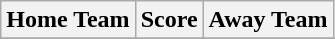<table class="wikitable" style="text-align: center">
<tr>
<th>Home Team</th>
<th>Score</th>
<th>Away Team</th>
</tr>
<tr>
</tr>
</table>
